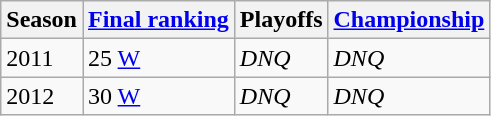<table class="wikitable sortable">
<tr>
<th>Season</th>
<th><a href='#'>Final ranking</a></th>
<th>Playoffs</th>
<th><a href='#'>Championship</a></th>
</tr>
<tr>
<td>2011</td>
<td>25 <a href='#'>W</a></td>
<td><em>DNQ</em></td>
<td><em>DNQ</em></td>
</tr>
<tr>
<td>2012</td>
<td>30 <a href='#'>W</a></td>
<td><em>DNQ</em></td>
<td><em>DNQ</em></td>
</tr>
</table>
